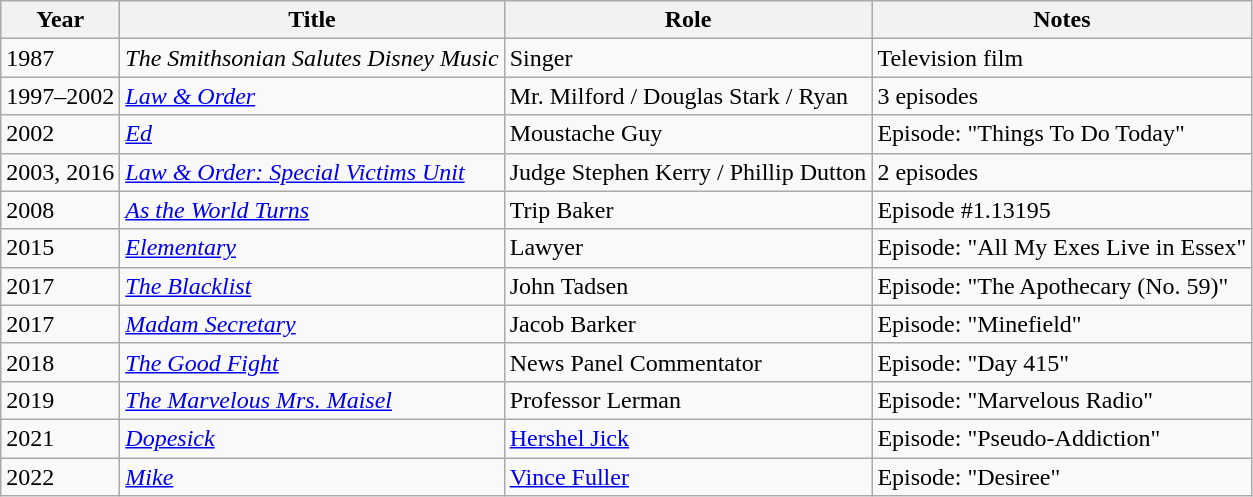<table class="wikitable sortable">
<tr>
<th>Year</th>
<th>Title</th>
<th>Role</th>
<th>Notes</th>
</tr>
<tr>
<td>1987</td>
<td><em>The Smithsonian Salutes Disney Music</em></td>
<td>Singer</td>
<td>Television film</td>
</tr>
<tr>
<td>1997–2002</td>
<td><em><a href='#'>Law & Order</a></em></td>
<td>Mr. Milford / Douglas Stark / Ryan</td>
<td>3 episodes</td>
</tr>
<tr>
<td>2002</td>
<td><a href='#'><em>Ed</em></a></td>
<td>Moustache Guy</td>
<td>Episode: "Things To Do Today"</td>
</tr>
<tr>
<td>2003, 2016</td>
<td><em><a href='#'>Law & Order: Special Victims Unit</a></em></td>
<td>Judge Stephen Kerry / Phillip Dutton</td>
<td>2 episodes</td>
</tr>
<tr>
<td>2008</td>
<td><em><a href='#'>As the World Turns</a></em></td>
<td>Trip Baker</td>
<td>Episode #1.13195</td>
</tr>
<tr>
<td>2015</td>
<td><a href='#'><em>Elementary</em></a></td>
<td>Lawyer</td>
<td>Episode: "All My Exes Live in Essex"</td>
</tr>
<tr>
<td>2017</td>
<td><em><a href='#'>The Blacklist</a></em></td>
<td>John Tadsen</td>
<td>Episode: "The Apothecary (No. 59)"</td>
</tr>
<tr>
<td>2017</td>
<td><a href='#'><em>Madam Secretary</em></a></td>
<td>Jacob Barker</td>
<td>Episode: "Minefield"</td>
</tr>
<tr>
<td>2018</td>
<td><em><a href='#'>The Good Fight</a></em></td>
<td>News Panel Commentator</td>
<td>Episode: "Day 415"</td>
</tr>
<tr>
<td>2019</td>
<td><em><a href='#'>The Marvelous Mrs. Maisel</a></em></td>
<td>Professor Lerman</td>
<td>Episode: "Marvelous Radio"</td>
</tr>
<tr>
<td>2021</td>
<td><a href='#'><em>Dopesick</em></a></td>
<td><a href='#'>Hershel Jick</a></td>
<td>Episode: "Pseudo-Addiction"</td>
</tr>
<tr>
<td>2022</td>
<td><a href='#'><em>Mike</em></a></td>
<td><a href='#'>Vince Fuller</a></td>
<td>Episode: "Desiree"</td>
</tr>
</table>
